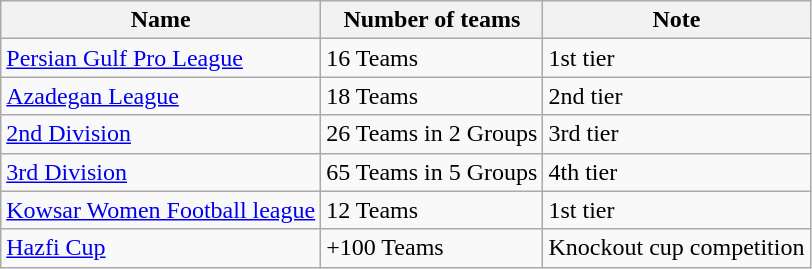<table class="wikitable">
<tr>
<th>Name</th>
<th>Number of teams</th>
<th>Note</th>
</tr>
<tr>
<td><a href='#'>Persian Gulf Pro League</a></td>
<td>16 Teams</td>
<td>1st tier</td>
</tr>
<tr>
<td><a href='#'>Azadegan League</a></td>
<td>18 Teams</td>
<td>2nd tier</td>
</tr>
<tr>
<td><a href='#'>2nd Division</a></td>
<td>26 Teams in 2 Groups</td>
<td>3rd tier</td>
</tr>
<tr>
<td><a href='#'>3rd Division</a></td>
<td>65 Teams in 5 Groups</td>
<td>4th tier</td>
</tr>
<tr>
<td><a href='#'>Kowsar Women Football league</a></td>
<td>12 Teams</td>
<td>1st tier</td>
</tr>
<tr>
<td><a href='#'>Hazfi Cup</a></td>
<td>+100 Teams</td>
<td>Knockout cup competition</td>
</tr>
</table>
